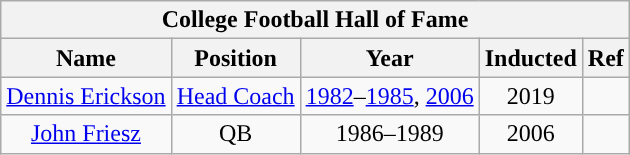<table class="wikitable">
<tr align="center">
<th colspan=5>College Football Hall of Fame</th>
</tr>
<tr>
<th>Name</th>
<th>Position</th>
<th>Year</th>
<th>Inducted</th>
<th>Ref</th>
</tr>
<tr align="center" bgcolor="">
<td><a href='#'>Dennis Erickson</a></td>
<td><a href='#'>Head Coach</a></td>
<td><a href='#'>1982</a>–<a href='#'>1985</a>, <a href='#'>2006</a></td>
<td>2019</td>
<td></td>
</tr>
<tr align="center" bgcolor="">
<td><a href='#'>John Friesz</a></td>
<td>QB</td>
<td>1986–1989</td>
<td>2006</td>
<td></td>
</tr>
</table>
